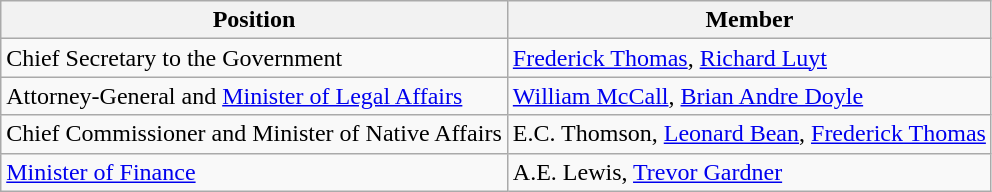<table class="wikitable sortable">
<tr>
<th>Position</th>
<th>Member</th>
</tr>
<tr>
<td>Chief Secretary to the Government</td>
<td><a href='#'>Frederick Thomas</a>, <a href='#'>Richard Luyt</a></td>
</tr>
<tr>
<td>Attorney-General and <a href='#'>Minister of Legal Affairs</a></td>
<td><a href='#'>William McCall</a>, <a href='#'>Brian Andre Doyle</a></td>
</tr>
<tr>
<td>Chief Commissioner and Minister of Native Affairs</td>
<td>E.C. Thomson, <a href='#'>Leonard Bean</a>, <a href='#'>Frederick Thomas</a></td>
</tr>
<tr>
<td><a href='#'>Minister of Finance</a></td>
<td>A.E. Lewis, <a href='#'>Trevor Gardner</a></td>
</tr>
</table>
